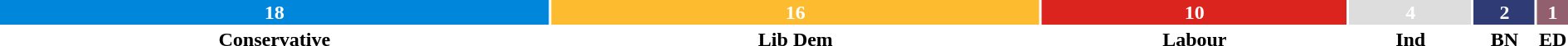<table style="width:100%; text-align:center;">
<tr style="color:white;">
<td style="background:#0087DC; width:35.29%;"><strong>18</strong></td>
<td style="background:#FDBB30; width:31.37%;"><strong>16</strong></td>
<td style="background:#DC241F; width:19.61%;"><strong>10</strong></td>
<td style="background:#DDDDDD; width:7.84%;"><strong>4</strong></td>
<td style="background:#2E3B74; width:3.92%;"><strong>2</strong></td>
<td style="background:#915F6D; width:1.96%;"><strong>1</strong></td>
</tr>
<tr>
<td><span><strong>Conservative</strong></span></td>
<td><span><strong>Lib Dem</strong></span></td>
<td><span><strong>Labour</strong></span></td>
<td><span><strong>Ind</strong></span></td>
<td><span><strong>BN</strong></span></td>
<td><span><strong>ED</strong></span></td>
</tr>
</table>
